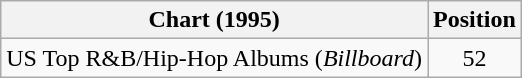<table class="wikitable">
<tr>
<th>Chart (1995)</th>
<th>Position</th>
</tr>
<tr>
<td>US Top R&B/Hip-Hop Albums (<em>Billboard</em>)</td>
<td align="center">52</td>
</tr>
</table>
